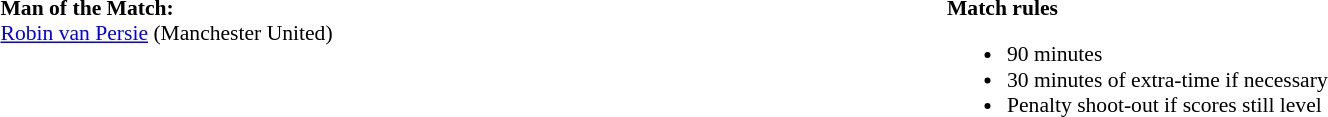<table width=100% style="font-size: 90%">
<tr>
<td width=50% valign=top><br><strong>Man of the Match:</strong>
<br><a href='#'>Robin van Persie</a> (Manchester United)</td>
<td width=50% valign=top><br><strong>Match rules</strong><ul><li>90 minutes</li><li>30 minutes of extra-time if necessary</li><li>Penalty shoot-out if scores still level</li></ul></td>
</tr>
</table>
